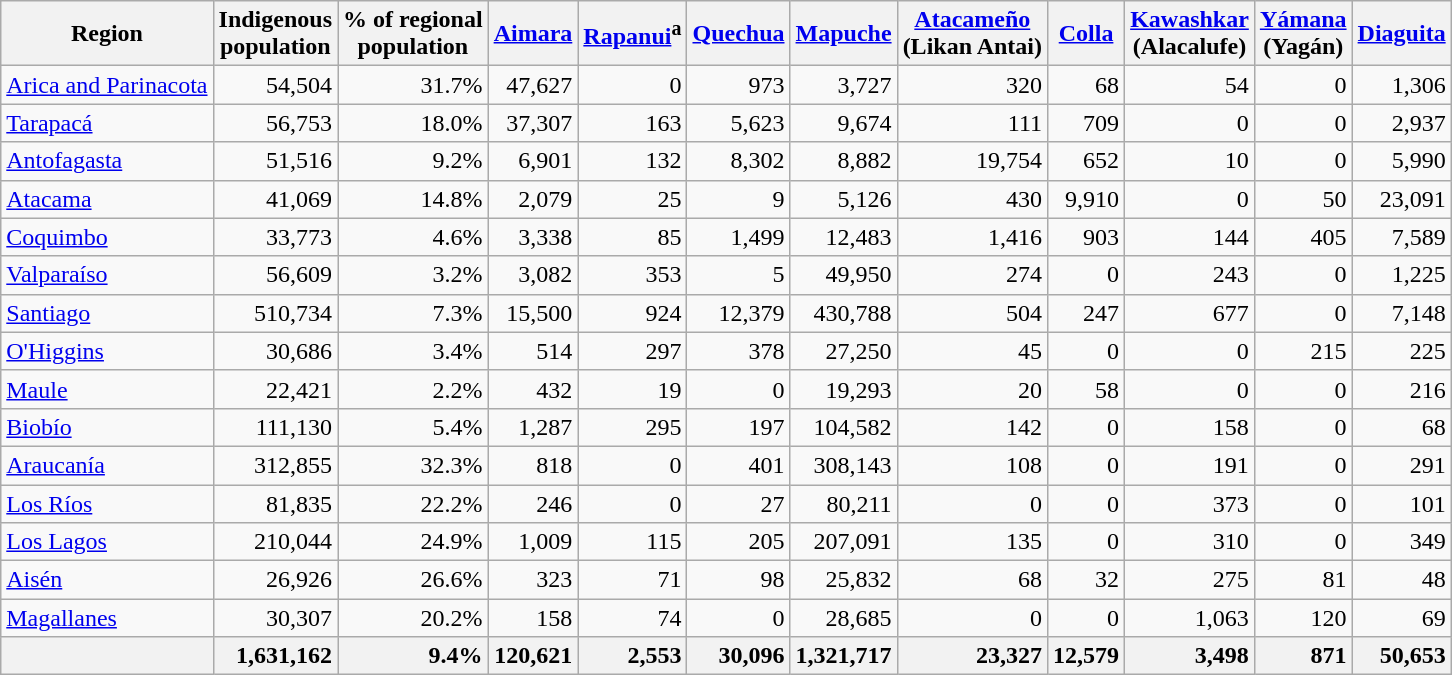<table class="wikitable sortable" style="text-align:right">
<tr>
<th>Region</th>
<th>Indigenous<br>population</th>
<th>% of regional<br>population</th>
<th><a href='#'>Aimara</a></th>
<th><a href='#'>Rapanui</a><sup>a</sup></th>
<th><a href='#'>Quechua</a></th>
<th><a href='#'>Mapuche</a></th>
<th><a href='#'>Atacameño</a><br>(Likan Antai)</th>
<th><a href='#'>Colla</a></th>
<th><a href='#'>Kawashkar</a><br>(Alacalufe)</th>
<th><a href='#'>Yámana</a><br>(Yagán)</th>
<th><a href='#'>Diaguita</a></th>
</tr>
<tr>
<td align="left"><a href='#'>Arica and Parinacota</a></td>
<td>54,504</td>
<td>31.7%</td>
<td>47,627</td>
<td>0</td>
<td>973</td>
<td>3,727</td>
<td>320</td>
<td>68</td>
<td>54</td>
<td>0</td>
<td>1,306</td>
</tr>
<tr>
<td align="left"><a href='#'>Tarapacá</a></td>
<td>56,753</td>
<td>18.0%</td>
<td>37,307</td>
<td>163</td>
<td>5,623</td>
<td>9,674</td>
<td>111</td>
<td>709</td>
<td>0</td>
<td>0</td>
<td>2,937</td>
</tr>
<tr>
<td align="left"><a href='#'>Antofagasta</a></td>
<td>51,516</td>
<td>9.2%</td>
<td>6,901</td>
<td>132</td>
<td>8,302</td>
<td>8,882</td>
<td>19,754</td>
<td>652</td>
<td>10</td>
<td>0</td>
<td>5,990</td>
</tr>
<tr>
<td align="left"><a href='#'>Atacama</a></td>
<td>41,069</td>
<td>14.8%</td>
<td>2,079</td>
<td>25</td>
<td>9</td>
<td>5,126</td>
<td>430</td>
<td>9,910</td>
<td>0</td>
<td>50</td>
<td>23,091</td>
</tr>
<tr>
<td align="left"><a href='#'>Coquimbo</a></td>
<td>33,773</td>
<td>4.6%</td>
<td>3,338</td>
<td>85</td>
<td>1,499</td>
<td>12,483</td>
<td>1,416</td>
<td>903</td>
<td>144</td>
<td>405</td>
<td>7,589</td>
</tr>
<tr>
<td align="left"><a href='#'>Valparaíso</a></td>
<td>56,609</td>
<td>3.2%</td>
<td>3,082</td>
<td>353</td>
<td>5</td>
<td>49,950</td>
<td>274</td>
<td>0</td>
<td>243</td>
<td>0</td>
<td>1,225</td>
</tr>
<tr>
<td align="left"><a href='#'>Santiago</a></td>
<td>510,734</td>
<td>7.3%</td>
<td>15,500</td>
<td>924</td>
<td>12,379</td>
<td>430,788</td>
<td>504</td>
<td>247</td>
<td>677</td>
<td>0</td>
<td>7,148</td>
</tr>
<tr>
<td align="left"><a href='#'>O'Higgins</a></td>
<td>30,686</td>
<td>3.4%</td>
<td>514</td>
<td>297</td>
<td>378</td>
<td>27,250</td>
<td>45</td>
<td>0</td>
<td>0</td>
<td>215</td>
<td>225</td>
</tr>
<tr>
<td align="left"><a href='#'>Maule</a></td>
<td>22,421</td>
<td>2.2%</td>
<td>432</td>
<td>19</td>
<td>0</td>
<td>19,293</td>
<td>20</td>
<td>58</td>
<td>0</td>
<td>0</td>
<td>216</td>
</tr>
<tr>
<td align="left"><a href='#'>Biobío</a></td>
<td>111,130</td>
<td>5.4%</td>
<td>1,287</td>
<td>295</td>
<td>197</td>
<td>104,582</td>
<td>142</td>
<td>0</td>
<td>158</td>
<td>0</td>
<td>68</td>
</tr>
<tr>
<td align="left"><a href='#'>Araucanía</a></td>
<td>312,855</td>
<td>32.3%</td>
<td>818</td>
<td>0</td>
<td>401</td>
<td>308,143</td>
<td>108</td>
<td>0</td>
<td>191</td>
<td>0</td>
<td>291</td>
</tr>
<tr>
<td align="left"><a href='#'>Los Ríos</a></td>
<td>81,835</td>
<td>22.2%</td>
<td>246</td>
<td>0</td>
<td>27</td>
<td>80,211</td>
<td>0</td>
<td>0</td>
<td>373</td>
<td>0</td>
<td>101</td>
</tr>
<tr>
<td align="left"><a href='#'>Los Lagos</a></td>
<td>210,044</td>
<td>24.9%</td>
<td>1,009</td>
<td>115</td>
<td>205</td>
<td>207,091</td>
<td>135</td>
<td>0</td>
<td>310</td>
<td>0</td>
<td>349</td>
</tr>
<tr>
<td align="left"><a href='#'>Aisén</a></td>
<td>26,926</td>
<td>26.6%</td>
<td>323</td>
<td>71</td>
<td>98</td>
<td>25,832</td>
<td>68</td>
<td>32</td>
<td>275</td>
<td>81</td>
<td>48</td>
</tr>
<tr>
<td align="left"><a href='#'>Magallanes</a></td>
<td>30,307</td>
<td>20.2%</td>
<td>158</td>
<td>74</td>
<td>0</td>
<td>28,685</td>
<td>0</td>
<td>0</td>
<td>1,063</td>
<td>120</td>
<td>69</td>
</tr>
<tr style="background-color: #f2f2f2">
<td align="left"><strong></strong></td>
<td><strong>1,631,162</strong></td>
<td><strong>9.4%</strong></td>
<td><strong>120,621</strong></td>
<td><strong>2,553</strong></td>
<td><strong>30,096</strong></td>
<td><strong>1,321,717</strong></td>
<td><strong>23,327</strong></td>
<td><strong>12,579</strong></td>
<td><strong>3,498</strong></td>
<td><strong>871</strong></td>
<td><strong>50,653</strong></td>
</tr>
</table>
